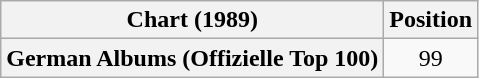<table class="wikitable plainrowheaders">
<tr>
<th>Chart (1989)</th>
<th>Position</th>
</tr>
<tr>
<th scope="row">German Albums (Offizielle Top 100)</th>
<td align="center">99</td>
</tr>
</table>
